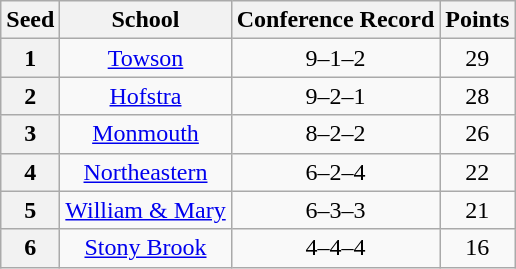<table class="wikitable" style="text-align:center">
<tr>
<th>Seed</th>
<th>School</th>
<th>Conference Record</th>
<th>Points</th>
</tr>
<tr>
<th>1</th>
<td><a href='#'>Towson</a></td>
<td>9–1–2</td>
<td>29</td>
</tr>
<tr>
<th>2</th>
<td><a href='#'>Hofstra</a></td>
<td>9–2–1</td>
<td>28</td>
</tr>
<tr>
<th>3</th>
<td><a href='#'>Monmouth</a></td>
<td>8–2–2</td>
<td>26</td>
</tr>
<tr>
<th>4</th>
<td><a href='#'>Northeastern</a></td>
<td>6–2–4</td>
<td>22</td>
</tr>
<tr>
<th>5</th>
<td><a href='#'>William & Mary</a></td>
<td>6–3–3</td>
<td>21</td>
</tr>
<tr>
<th>6</th>
<td><a href='#'>Stony Brook</a></td>
<td>4–4–4</td>
<td>16</td>
</tr>
</table>
